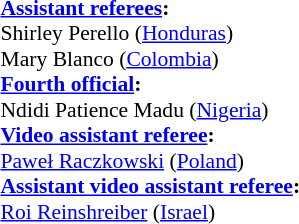<table width=50% style="font-size:90%">
<tr>
<td><br><strong><a href='#'>Assistant referees</a>:</strong>
<br>Shirley Perello (<a href='#'>Honduras</a>)
<br>Mary Blanco (<a href='#'>Colombia</a>)
<br><strong><a href='#'>Fourth official</a>:</strong>
<br>Ndidi Patience Madu (<a href='#'>Nigeria</a>)
<br><strong><a href='#'>Video assistant referee</a>:</strong>
<br><a href='#'>Paweł Raczkowski</a> (<a href='#'>Poland</a>)
<br><strong><a href='#'>Assistant video assistant referee</a>:</strong>
<br><a href='#'>Roi Reinshreiber</a> (<a href='#'>Israel</a>)</td>
</tr>
</table>
